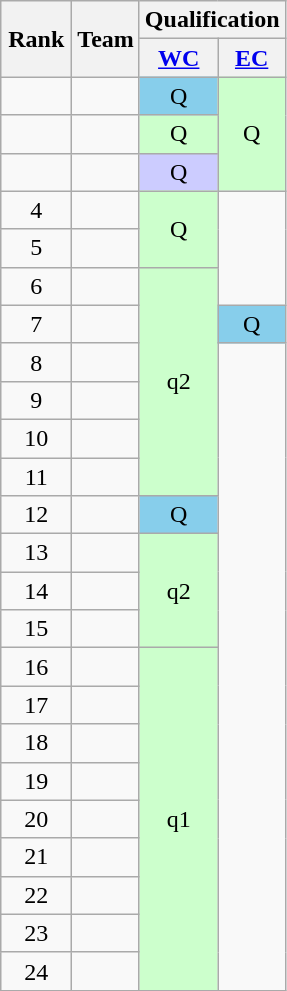<table class="wikitable">
<tr>
<th rowspan=2 style="width: 40px;">Rank</th>
<th rowspan=2>Team</th>
<th colspan=2>Qualification</th>
</tr>
<tr>
<th><a href='#'>WC</a></th>
<th><a href='#'>EC</a></th>
</tr>
<tr>
<td style="text-align: center;"></td>
<td></td>
<td align=center bgcolor=skyblue>Q</td>
<td rowspan=3 align=center bgcolor=#CCFFCC>Q</td>
</tr>
<tr>
<td style="text-align: center;"></td>
<td></td>
<td align=center bgcolor=CCFFCC>Q</td>
</tr>
<tr>
<td style="text-align: center;"></td>
<td></td>
<td align=center bgcolor=#CCCCFF>Q</td>
</tr>
<tr>
<td style="text-align: center;">4</td>
<td></td>
<td rowspan=2 align=center bgcolor=CCFFCC>Q</td>
</tr>
<tr>
<td style="text-align: center;">5</td>
<td></td>
</tr>
<tr>
<td style="text-align: center;">6</td>
<td></td>
<td rowspan=6 align=center bgcolor=CCFFCC>q2</td>
</tr>
<tr>
<td style="text-align: center;">7</td>
<td></td>
<td align=center bgcolor=skyblue>Q</td>
</tr>
<tr>
<td style="text-align: center;">8</td>
<td></td>
</tr>
<tr>
<td style="text-align: center;">9</td>
<td></td>
</tr>
<tr>
<td style="text-align: center;">10</td>
<td></td>
</tr>
<tr>
<td style="text-align: center;">11</td>
<td></td>
</tr>
<tr>
<td style="text-align: center;">12</td>
<td></td>
<td align=center bgcolor=skyblue>Q</td>
</tr>
<tr>
<td style="text-align: center;">13</td>
<td></td>
<td rowspan=3 align=center bgcolor=CCFFCC>q2</td>
</tr>
<tr>
<td style="text-align: center;">14</td>
<td></td>
</tr>
<tr>
<td style="text-align: center;">15</td>
<td></td>
</tr>
<tr>
<td style="text-align: center;">16</td>
<td></td>
<td rowspan=9 align=center bgcolor=CCFFCC>q1</td>
</tr>
<tr>
<td style="text-align: center;">17</td>
<td></td>
</tr>
<tr>
<td style="text-align: center;">18</td>
<td></td>
</tr>
<tr>
<td style="text-align: center;">19</td>
<td></td>
</tr>
<tr>
<td style="text-align: center;">20</td>
<td></td>
</tr>
<tr>
<td style="text-align: center;">21</td>
<td></td>
</tr>
<tr>
<td style="text-align: center;">22</td>
<td></td>
</tr>
<tr>
<td style="text-align: center;">23</td>
<td></td>
</tr>
<tr>
<td style="text-align: center;">24</td>
<td></td>
</tr>
</table>
